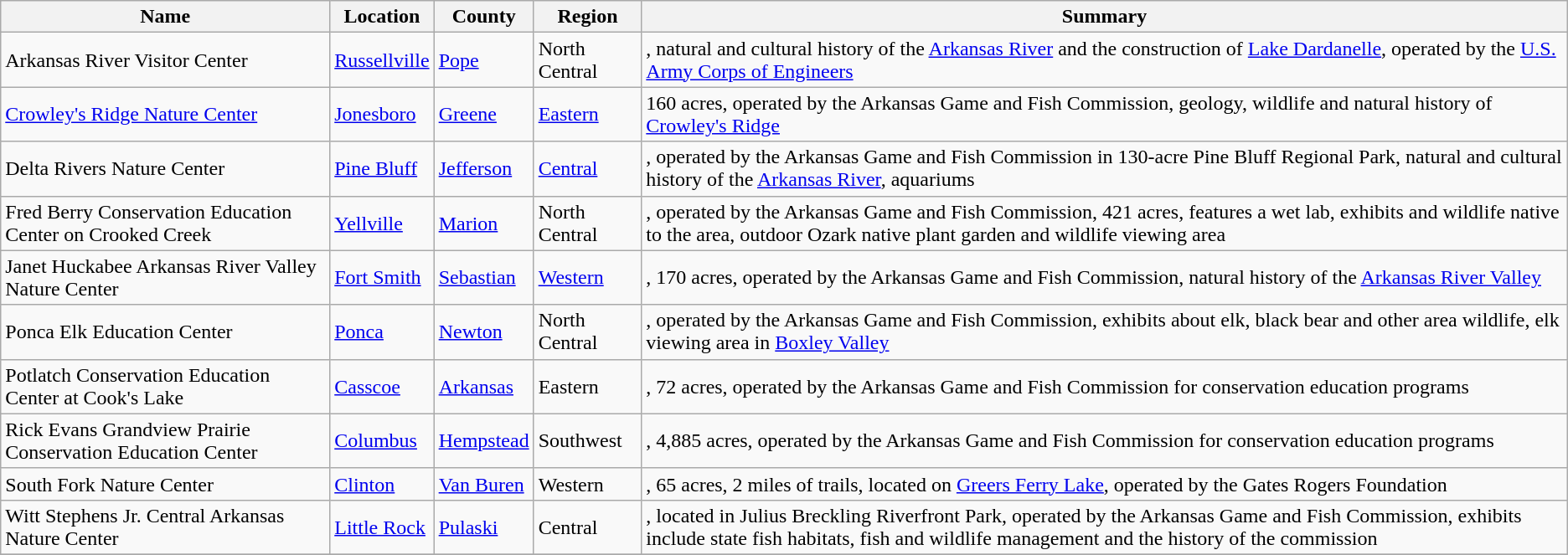<table class="wikitable sortable">
<tr>
<th>Name</th>
<th>Location</th>
<th>County</th>
<th>Region</th>
<th>Summary</th>
</tr>
<tr>
<td>Arkansas River Visitor Center</td>
<td><a href='#'>Russellville</a></td>
<td><a href='#'>Pope</a></td>
<td>North Central</td>
<td>, natural and cultural history of the <a href='#'>Arkansas River</a> and the construction of <a href='#'>Lake Dardanelle</a>, operated by the <a href='#'>U.S. Army Corps of Engineers</a></td>
</tr>
<tr>
<td><a href='#'>Crowley's Ridge Nature Center</a></td>
<td><a href='#'>Jonesboro</a></td>
<td><a href='#'>Greene</a></td>
<td><a href='#'>Eastern</a></td>
<td>160 acres, operated by the Arkansas Game and Fish Commission, geology, wildlife and natural history of <a href='#'>Crowley's Ridge</a></td>
</tr>
<tr>
<td>Delta Rivers Nature Center</td>
<td><a href='#'>Pine Bluff</a></td>
<td><a href='#'>Jefferson</a></td>
<td><a href='#'>Central</a></td>
<td>, operated by the Arkansas Game and Fish Commission in 130-acre Pine Bluff Regional Park, natural and cultural history of the <a href='#'>Arkansas River</a>, aquariums</td>
</tr>
<tr>
<td>Fred Berry Conservation Education Center on Crooked Creek</td>
<td><a href='#'>Yellville</a></td>
<td><a href='#'>Marion</a></td>
<td>North Central</td>
<td>, operated by the Arkansas Game and Fish Commission, 421 acres, features a wet lab, exhibits and wildlife native to the area, outdoor Ozark native plant garden and wildlife viewing area</td>
</tr>
<tr>
<td>Janet Huckabee Arkansas River Valley Nature Center</td>
<td><a href='#'>Fort Smith</a></td>
<td><a href='#'>Sebastian</a></td>
<td><a href='#'>Western</a></td>
<td>, 170 acres, operated by the Arkansas Game and Fish Commission, natural history of the <a href='#'>Arkansas River Valley</a></td>
</tr>
<tr>
<td>Ponca Elk Education Center</td>
<td><a href='#'>Ponca</a></td>
<td><a href='#'>Newton</a></td>
<td>North Central</td>
<td>, operated by the Arkansas Game and Fish Commission, exhibits about elk, black bear and other area wildlife, elk viewing area in <a href='#'>Boxley Valley</a></td>
</tr>
<tr>
<td>Potlatch Conservation Education Center at Cook's Lake</td>
<td><a href='#'>Casscoe</a></td>
<td><a href='#'>Arkansas</a></td>
<td>Eastern</td>
<td>, 72 acres, operated by the Arkansas Game and Fish Commission for conservation education programs</td>
</tr>
<tr>
<td>Rick Evans Grandview Prairie Conservation Education Center</td>
<td><a href='#'>Columbus</a></td>
<td><a href='#'>Hempstead</a></td>
<td>Southwest</td>
<td>, 4,885 acres, operated by the Arkansas Game and Fish Commission for conservation education programs</td>
</tr>
<tr>
<td>South Fork Nature Center</td>
<td><a href='#'>Clinton</a></td>
<td><a href='#'>Van Buren</a></td>
<td>Western</td>
<td>, 65 acres, 2 miles of trails, located on <a href='#'>Greers Ferry Lake</a>, operated by the Gates Rogers Foundation</td>
</tr>
<tr>
<td>Witt Stephens Jr. Central Arkansas Nature Center</td>
<td><a href='#'>Little Rock</a></td>
<td><a href='#'>Pulaski</a></td>
<td>Central</td>
<td>, located in Julius Breckling Riverfront Park, operated by the Arkansas Game and Fish Commission, exhibits include state fish habitats, fish and wildlife management and the history of the commission</td>
</tr>
<tr>
</tr>
</table>
